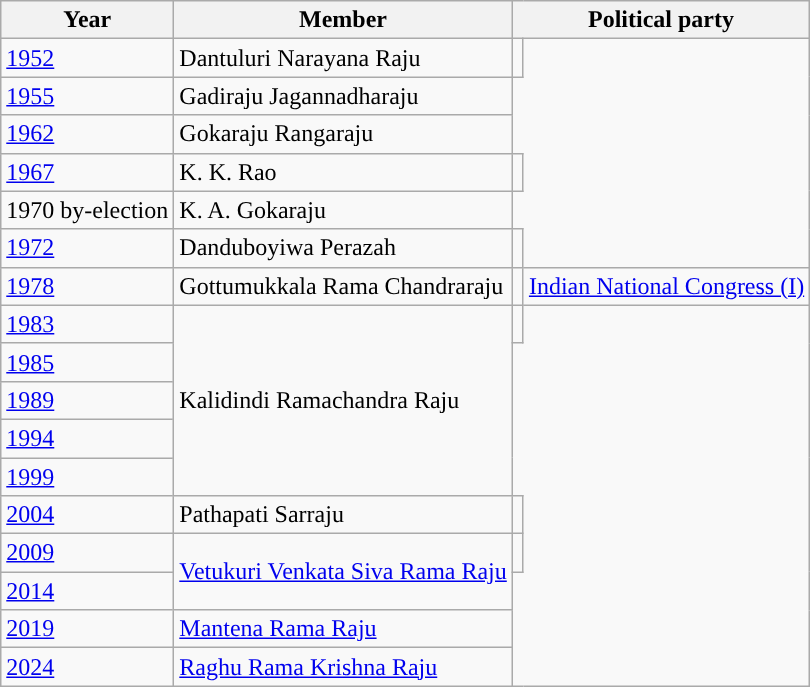<table class="wikitable sortable">
<tr>
<th>Year</th>
<th>Member</th>
<th colspan="2">Political party</th>
</tr>
<tr>
<td><a href='#'>1952</a></td>
<td>Dantuluri Narayana Raju</td>
<td></td>
</tr>
<tr>
<td><a href='#'>1955</a></td>
<td>Gadiraju Jagannadharaju</td>
</tr>
<tr>
<td><a href='#'>1962</a></td>
<td>Gokaraju Rangaraju</td>
</tr>
<tr>
<td><a href='#'>1967</a></td>
<td>K. K. Rao</td>
<td></td>
</tr>
<tr>
<td>1970 by-election</td>
<td>K. A. Gokaraju</td>
</tr>
<tr>
<td><a href='#'>1972</a></td>
<td>Danduboyiwa Perazah</td>
<td></td>
</tr>
<tr>
<td><a href='#'>1978</a></td>
<td>Gottumukkala Rama Chandraraju</td>
<td style="background-color: "></td>
<td><a href='#'>Indian National Congress (I)</a></td>
</tr>
<tr>
<td><a href='#'>1983</a></td>
<td rowspan=5>Kalidindi Ramachandra Raju</td>
<td></td>
</tr>
<tr>
<td><a href='#'>1985</a></td>
</tr>
<tr>
<td><a href='#'>1989</a></td>
</tr>
<tr>
<td><a href='#'>1994</a></td>
</tr>
<tr>
<td><a href='#'>1999</a></td>
</tr>
<tr>
<td><a href='#'>2004</a></td>
<td>Pathapati Sarraju</td>
<td></td>
</tr>
<tr>
<td><a href='#'>2009</a></td>
<td rowspan=2><a href='#'>Vetukuri Venkata Siva Rama Raju</a></td>
<td></td>
</tr>
<tr>
<td><a href='#'>2014</a></td>
</tr>
<tr>
<td><a href='#'>2019</a></td>
<td><a href='#'>Mantena Rama Raju</a></td>
</tr>
<tr>
<td><a href='#'>2024</a></td>
<td><a href='#'>Raghu Rama Krishna Raju</a></td>
</tr>
</table>
